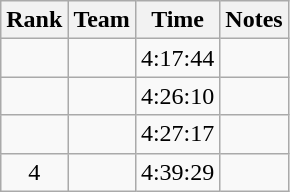<table class="wikitable sortable" style="text-align:center">
<tr>
<th>Rank</th>
<th>Team</th>
<th>Time</th>
<th>Notes</th>
</tr>
<tr>
<td></td>
<td align=left></td>
<td>4:17:44</td>
<td></td>
</tr>
<tr>
<td></td>
<td align=left></td>
<td>4:26:10</td>
<td></td>
</tr>
<tr>
<td></td>
<td align=left></td>
<td>4:27:17</td>
<td></td>
</tr>
<tr>
<td>4</td>
<td align=left></td>
<td>4:39:29</td>
<td></td>
</tr>
</table>
